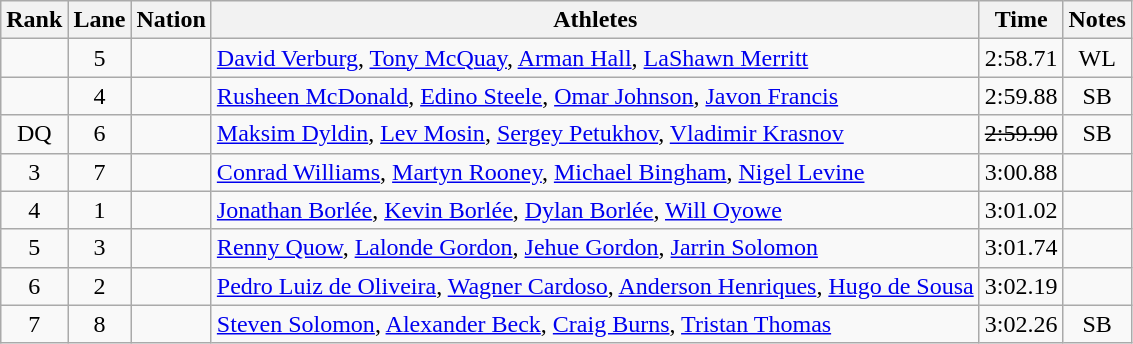<table class="wikitable sortable" style="text-align:center">
<tr>
<th>Rank</th>
<th>Lane</th>
<th>Nation</th>
<th>Athletes</th>
<th>Time</th>
<th>Notes</th>
</tr>
<tr>
<td></td>
<td>5</td>
<td align=left></td>
<td align=left><a href='#'>David Verburg</a>, <a href='#'>Tony McQuay</a>, <a href='#'>Arman Hall</a>, <a href='#'>LaShawn Merritt</a></td>
<td>2:58.71</td>
<td>WL</td>
</tr>
<tr>
<td></td>
<td>4</td>
<td align=left></td>
<td align=left><a href='#'>Rusheen McDonald</a>, <a href='#'>Edino Steele</a>, <a href='#'>Omar Johnson</a>, <a href='#'>Javon Francis</a></td>
<td>2:59.88</td>
<td>SB</td>
</tr>
<tr>
<td>DQ</td>
<td>6</td>
<td align=left></td>
<td align=left><a href='#'>Maksim Dyldin</a>, <a href='#'>Lev Mosin</a>, <a href='#'>Sergey Petukhov</a>, <a href='#'>Vladimir Krasnov</a></td>
<td><s>2:59.90</s></td>
<td>SB</td>
</tr>
<tr>
<td>3</td>
<td>7</td>
<td align=left></td>
<td align=left><a href='#'>Conrad Williams</a>, <a href='#'>Martyn Rooney</a>, <a href='#'>Michael Bingham</a>, <a href='#'>Nigel Levine</a></td>
<td>3:00.88</td>
<td></td>
</tr>
<tr>
<td>4</td>
<td>1</td>
<td align=left></td>
<td align=left><a href='#'>Jonathan Borlée</a>, <a href='#'>Kevin Borlée</a>, <a href='#'>Dylan Borlée</a>, <a href='#'>Will Oyowe</a></td>
<td>3:01.02</td>
<td></td>
</tr>
<tr>
<td>5</td>
<td>3</td>
<td align=left></td>
<td align=left><a href='#'>Renny Quow</a>, <a href='#'>Lalonde Gordon</a>, <a href='#'>Jehue Gordon</a>, <a href='#'>Jarrin Solomon</a></td>
<td>3:01.74</td>
<td></td>
</tr>
<tr>
<td>6</td>
<td>2</td>
<td align=left></td>
<td align=left><a href='#'>Pedro Luiz de Oliveira</a>, <a href='#'>Wagner Cardoso</a>, <a href='#'>Anderson Henriques</a>, <a href='#'>Hugo de Sousa</a></td>
<td>3:02.19</td>
<td></td>
</tr>
<tr>
<td>7</td>
<td>8</td>
<td align=left></td>
<td align=left><a href='#'>Steven Solomon</a>, <a href='#'>Alexander Beck</a>, <a href='#'>Craig Burns</a>, <a href='#'>Tristan Thomas</a></td>
<td>3:02.26</td>
<td>SB</td>
</tr>
</table>
